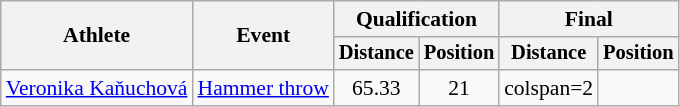<table class="wikitable" style="font-size:90%">
<tr>
<th rowspan="2">Athlete</th>
<th rowspan="2">Event</th>
<th colspan="2">Qualification</th>
<th colspan="2">Final</th>
</tr>
<tr style="font-size:95%">
<th>Distance</th>
<th>Position</th>
<th>Distance</th>
<th>Position</th>
</tr>
<tr align="center">
<td align="left"><a href='#'>Veronika Kaňuchová</a></td>
<td align="left"><a href='#'>Hammer throw</a></td>
<td>65.33</td>
<td>21</td>
<td>colspan=2 </td>
</tr>
</table>
